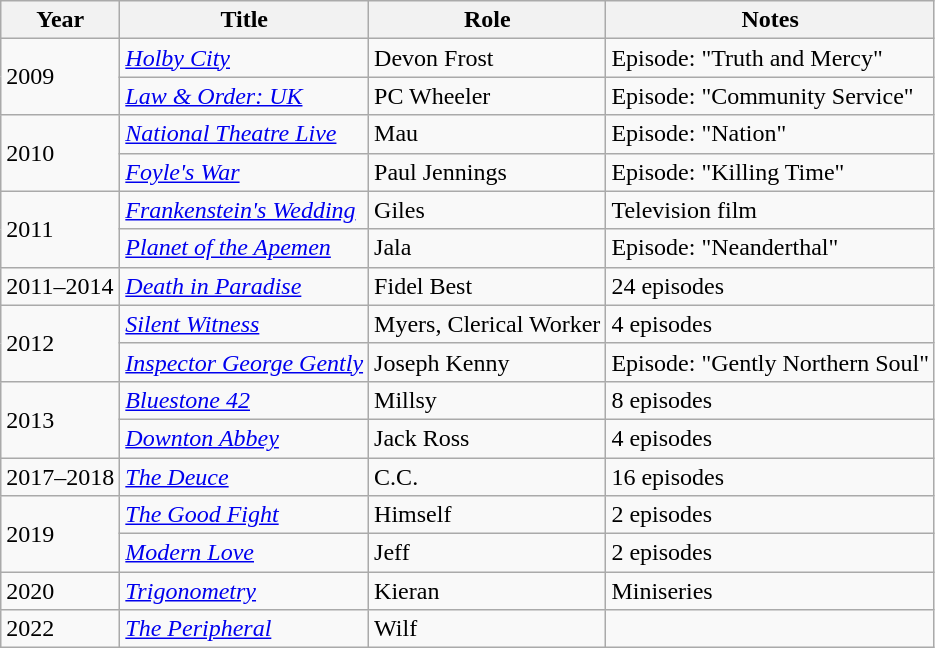<table class="wikitable sortable">
<tr>
<th>Year</th>
<th>Title</th>
<th>Role</th>
<th class="unsortable">Notes</th>
</tr>
<tr>
<td rowspan="2">2009</td>
<td><em><a href='#'>Holby City</a></em></td>
<td>Devon Frost</td>
<td>Episode: "Truth and Mercy"</td>
</tr>
<tr>
<td><em><a href='#'>Law & Order: UK</a></em></td>
<td>PC Wheeler</td>
<td>Episode: "Community Service"</td>
</tr>
<tr>
<td rowspan="2">2010</td>
<td><em><a href='#'>National Theatre Live</a></em></td>
<td>Mau</td>
<td>Episode: "Nation"</td>
</tr>
<tr>
<td><em><a href='#'>Foyle's War</a></em></td>
<td>Paul Jennings</td>
<td>Episode: "Killing Time"</td>
</tr>
<tr>
<td rowspan="2">2011</td>
<td><em><a href='#'>Frankenstein's Wedding</a></em></td>
<td>Giles</td>
<td>Television film</td>
</tr>
<tr>
<td><em><a href='#'>Planet of the Apemen</a></em></td>
<td>Jala</td>
<td>Episode: "Neanderthal"</td>
</tr>
<tr>
<td>2011–2014</td>
<td><em><a href='#'>Death in Paradise</a></em></td>
<td>Fidel Best</td>
<td>24 episodes</td>
</tr>
<tr>
<td rowspan="2">2012</td>
<td><em><a href='#'>Silent Witness</a></em></td>
<td>Myers, Clerical Worker</td>
<td>4 episodes</td>
</tr>
<tr>
<td><em><a href='#'>Inspector George Gently</a></em></td>
<td>Joseph Kenny</td>
<td>Episode: "Gently Northern Soul"</td>
</tr>
<tr>
<td rowspan="2">2013</td>
<td><em><a href='#'>Bluestone 42</a></em></td>
<td>Millsy</td>
<td>8 episodes</td>
</tr>
<tr>
<td><em><a href='#'>Downton Abbey</a></em></td>
<td>Jack Ross</td>
<td>4 episodes</td>
</tr>
<tr>
<td>2017–2018</td>
<td><em><a href='#'>The Deuce</a></em></td>
<td>C.C.</td>
<td>16 episodes</td>
</tr>
<tr>
<td rowspan="2">2019</td>
<td><em><a href='#'>The Good Fight</a></em></td>
<td>Himself</td>
<td>2 episodes</td>
</tr>
<tr>
<td><em><a href='#'>Modern Love</a></em></td>
<td>Jeff</td>
<td>2 episodes</td>
</tr>
<tr>
<td>2020</td>
<td><em><a href='#'>Trigonometry</a></em></td>
<td>Kieran</td>
<td>Miniseries</td>
</tr>
<tr>
<td>2022</td>
<td><em><a href='#'>The Peripheral</a></em></td>
<td>Wilf</td>
<td></td>
</tr>
</table>
